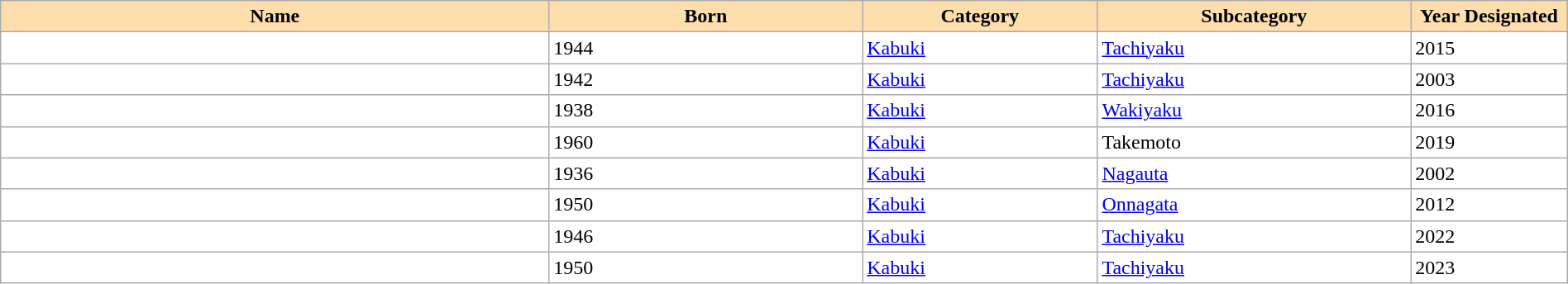<table class="wikitable sortable"  width="100%" style="background:#ffffff;">
<tr>
<th width="35%" align="left" style="background:#ffdead;">Name</th>
<th width="20%" align="left" style="background:#ffdead;">Born</th>
<th width="15%" align="left" style="background:#ffdead;">Category</th>
<th width="20%" align="left" style="background:#ffdead;">Subcategory</th>
<th width="10%" align="left" style="background:#ffdead;">Year Designated</th>
</tr>
<tr>
<td></td>
<td>1944</td>
<td><a href='#'>Kabuki</a></td>
<td><a href='#'>Tachiyaku</a></td>
<td>2015</td>
</tr>
<tr>
<td></td>
<td>1942</td>
<td><a href='#'>Kabuki</a></td>
<td><a href='#'>Tachiyaku</a></td>
<td>2003</td>
</tr>
<tr>
<td></td>
<td>1938</td>
<td><a href='#'>Kabuki</a></td>
<td><a href='#'>Wakiyaku</a></td>
<td>2016</td>
</tr>
<tr>
<td></td>
<td>1960</td>
<td><a href='#'>Kabuki</a></td>
<td>Takemoto</td>
<td>2019</td>
</tr>
<tr>
<td></td>
<td>1936</td>
<td><a href='#'>Kabuki</a></td>
<td><a href='#'>Nagauta</a></td>
<td>2002</td>
</tr>
<tr>
<td></td>
<td>1950</td>
<td><a href='#'>Kabuki</a></td>
<td><a href='#'>Onnagata</a></td>
<td>2012</td>
</tr>
<tr>
<td></td>
<td>1946</td>
<td><a href='#'>Kabuki</a></td>
<td><a href='#'>Tachiyaku</a></td>
<td>2022</td>
</tr>
<tr>
<td></td>
<td>1950</td>
<td><a href='#'>Kabuki</a></td>
<td><a href='#'>Tachiyaku</a></td>
<td>2023</td>
</tr>
</table>
